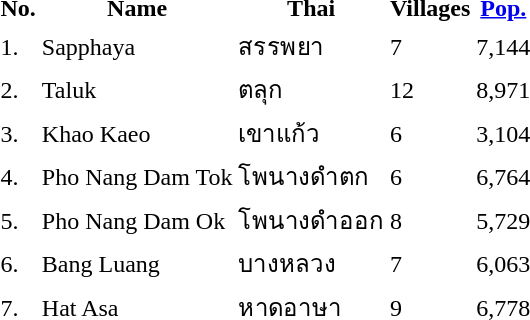<table>
<tr>
<th>No.</th>
<th>Name</th>
<th>Thai</th>
<th>Villages</th>
<th><a href='#'>Pop.</a></th>
</tr>
<tr>
<td>1.</td>
<td>Sapphaya</td>
<td>สรรพยา</td>
<td>7</td>
<td>7,144</td>
</tr>
<tr>
<td>2.</td>
<td>Taluk</td>
<td>ตลุก</td>
<td>12</td>
<td>8,971</td>
</tr>
<tr>
<td>3.</td>
<td>Khao Kaeo</td>
<td>เขาแก้ว</td>
<td>6</td>
<td>3,104</td>
</tr>
<tr>
<td>4.</td>
<td>Pho Nang Dam Tok</td>
<td>โพนางดำตก</td>
<td>6</td>
<td>6,764</td>
</tr>
<tr>
<td>5.</td>
<td>Pho Nang Dam Ok</td>
<td>โพนางดำออก</td>
<td>8</td>
<td>5,729</td>
</tr>
<tr>
<td>6.</td>
<td>Bang Luang</td>
<td>บางหลวง</td>
<td>7</td>
<td>6,063</td>
</tr>
<tr>
<td>7.</td>
<td>Hat Asa</td>
<td>หาดอาษา</td>
<td>9</td>
<td>6,778</td>
</tr>
</table>
